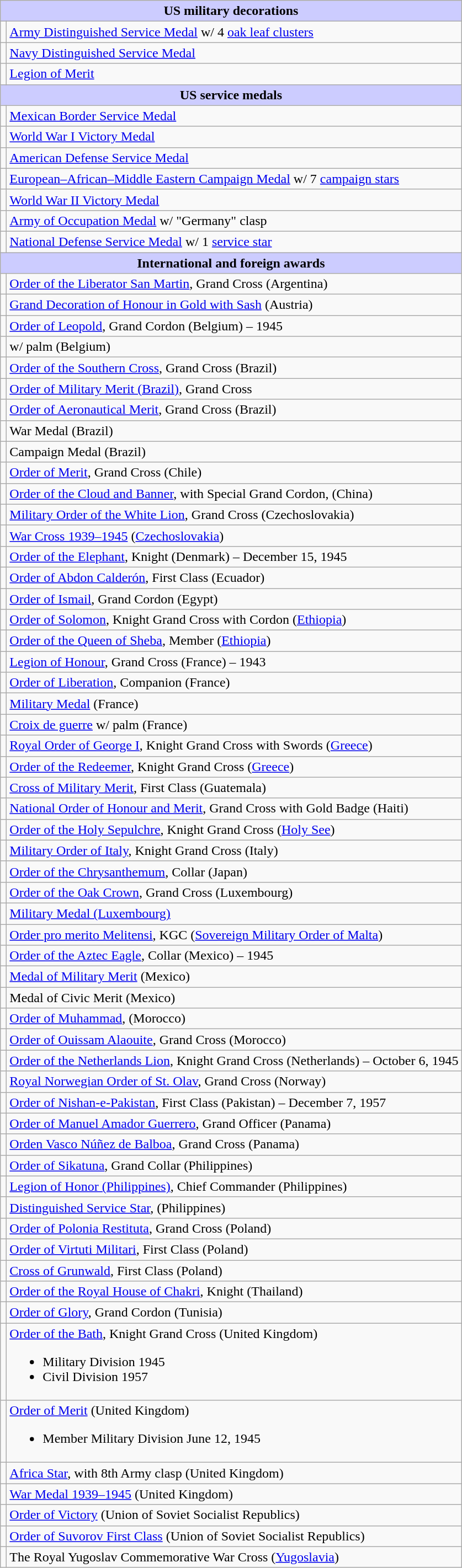<table class="wikitable">
<tr style="background:#ccf; text-align:center;">
<td colspan=2><strong>US military decorations</strong></td>
</tr>
<tr>
<td></td>
<td><a href='#'>Army Distinguished Service Medal</a> w/ 4 <a href='#'>oak leaf clusters</a></td>
</tr>
<tr>
<td></td>
<td><a href='#'>Navy Distinguished Service Medal</a></td>
</tr>
<tr>
<td></td>
<td><a href='#'>Legion of Merit</a></td>
</tr>
<tr style="background:#ccf; text-align:center;">
<td colspan=2><strong>US service medals</strong></td>
</tr>
<tr>
<td></td>
<td><a href='#'>Mexican Border Service Medal</a></td>
</tr>
<tr>
<td></td>
<td><a href='#'>World War I Victory Medal</a></td>
</tr>
<tr>
<td></td>
<td><a href='#'>American Defense Service Medal</a></td>
</tr>
<tr>
<td></td>
<td><a href='#'>European–African–Middle Eastern Campaign Medal</a> w/ 7 <a href='#'>campaign stars</a></td>
</tr>
<tr>
<td></td>
<td><a href='#'>World War II Victory Medal</a></td>
</tr>
<tr>
<td></td>
<td><a href='#'>Army of Occupation Medal</a> w/ "Germany" clasp</td>
</tr>
<tr>
<td></td>
<td><a href='#'>National Defense Service Medal</a> w/ 1 <a href='#'>service star</a></td>
</tr>
<tr style="background:#ccf; text-align:center;">
<td colspan=2><strong>International and foreign awards</strong></td>
</tr>
<tr>
<td></td>
<td><a href='#'>Order of the Liberator San Martin</a>, Grand Cross (Argentina)</td>
</tr>
<tr>
<td></td>
<td><a href='#'>Grand Decoration of Honour in Gold with Sash</a> (Austria)</td>
</tr>
<tr>
<td></td>
<td><a href='#'>Order of Leopold</a>, Grand Cordon (Belgium) – 1945</td>
</tr>
<tr>
<td></td>
<td> w/ palm (Belgium)</td>
</tr>
<tr>
<td></td>
<td><a href='#'>Order of the Southern Cross</a>, Grand Cross (Brazil)</td>
</tr>
<tr>
<td></td>
<td><a href='#'>Order of Military Merit (Brazil)</a>, Grand Cross</td>
</tr>
<tr>
<td></td>
<td><a href='#'>Order of Aeronautical Merit</a>, Grand Cross (Brazil)</td>
</tr>
<tr>
<td></td>
<td>War Medal (Brazil)</td>
</tr>
<tr>
<td></td>
<td>Campaign Medal (Brazil)</td>
</tr>
<tr>
<td></td>
<td><a href='#'>Order of Merit</a>, Grand Cross (Chile)</td>
</tr>
<tr>
<td></td>
<td><a href='#'>Order of the Cloud and Banner</a>, with Special Grand Cordon, (China)</td>
</tr>
<tr>
<td></td>
<td><a href='#'>Military Order of the White Lion</a>, Grand Cross (Czechoslovakia)</td>
</tr>
<tr>
<td></td>
<td><a href='#'>War Cross 1939–1945</a> (<a href='#'>Czechoslovakia</a>)</td>
</tr>
<tr>
<td></td>
<td><a href='#'>Order of the Elephant</a>, Knight (Denmark) – December 15, 1945</td>
</tr>
<tr>
<td></td>
<td><a href='#'>Order of Abdon Calderón</a>, First Class (Ecuador)</td>
</tr>
<tr>
<td></td>
<td><a href='#'>Order of Ismail</a>, Grand Cordon (Egypt)</td>
</tr>
<tr>
<td></td>
<td><a href='#'>Order of Solomon</a>, Knight Grand Cross with Cordon (<a href='#'>Ethiopia</a>)</td>
</tr>
<tr>
<td></td>
<td><a href='#'>Order of the Queen of Sheba</a>, Member (<a href='#'>Ethiopia</a>)</td>
</tr>
<tr>
<td></td>
<td><a href='#'>Legion of Honour</a>, Grand Cross (France) – 1943</td>
</tr>
<tr>
<td></td>
<td><a href='#'>Order of Liberation</a>, Companion (France)</td>
</tr>
<tr>
<td></td>
<td><a href='#'>Military Medal</a> (France)</td>
</tr>
<tr>
<td></td>
<td><a href='#'>Croix de guerre</a> w/ palm (France)</td>
</tr>
<tr>
<td></td>
<td><a href='#'>Royal Order of George I</a>, Knight Grand Cross with Swords (<a href='#'>Greece</a>)</td>
</tr>
<tr>
<td></td>
<td><a href='#'>Order of the Redeemer</a>, Knight Grand Cross (<a href='#'>Greece</a>)</td>
</tr>
<tr>
<td></td>
<td><a href='#'>Cross of Military Merit</a>, First Class (Guatemala)</td>
</tr>
<tr>
<td></td>
<td><a href='#'>National Order of Honour and Merit</a>, Grand Cross with Gold Badge (Haiti)</td>
</tr>
<tr>
<td></td>
<td><a href='#'>Order of the Holy Sepulchre</a>, Knight Grand Cross (<a href='#'>Holy See</a>)</td>
</tr>
<tr>
<td></td>
<td><a href='#'>Military Order of Italy</a>, Knight Grand Cross (Italy)</td>
</tr>
<tr>
<td></td>
<td><a href='#'>Order of the Chrysanthemum</a>, Collar (Japan)</td>
</tr>
<tr>
<td></td>
<td><a href='#'>Order of the Oak Crown</a>, Grand Cross (Luxembourg)</td>
</tr>
<tr>
<td></td>
<td><a href='#'>Military Medal (Luxembourg)</a></td>
</tr>
<tr>
<td></td>
<td><a href='#'>Order pro merito Melitensi</a>, KGC (<a href='#'>Sovereign Military Order of Malta</a>)</td>
</tr>
<tr>
<td></td>
<td><a href='#'>Order of the Aztec Eagle</a>, Collar (Mexico) – 1945</td>
</tr>
<tr>
<td></td>
<td><a href='#'>Medal of Military Merit</a> (Mexico)</td>
</tr>
<tr>
<td></td>
<td>Medal of Civic Merit (Mexico)</td>
</tr>
<tr>
<td></td>
<td><a href='#'>Order of Muhammad</a>, (Morocco)</td>
</tr>
<tr>
<td></td>
<td><a href='#'>Order of Ouissam Alaouite</a>, Grand Cross (Morocco)</td>
</tr>
<tr>
<td></td>
<td><a href='#'>Order of the Netherlands Lion</a>, Knight Grand Cross (Netherlands) – October 6, 1945</td>
</tr>
<tr>
<td></td>
<td><a href='#'>Royal Norwegian Order of St. Olav</a>, Grand Cross (Norway)</td>
</tr>
<tr>
<td></td>
<td><a href='#'>Order of Nishan-e-Pakistan</a>, First Class (Pakistan) – December 7, 1957</td>
</tr>
<tr>
<td></td>
<td><a href='#'>Order of Manuel Amador Guerrero</a>, Grand Officer (Panama)</td>
</tr>
<tr>
<td></td>
<td><a href='#'>Orden Vasco Núñez de Balboa</a>, Grand Cross (Panama)</td>
</tr>
<tr>
<td></td>
<td><a href='#'>Order of Sikatuna</a>, Grand Collar (Philippines)</td>
</tr>
<tr>
<td></td>
<td><a href='#'>Legion of Honor (Philippines)</a>, Chief Commander (Philippines)</td>
</tr>
<tr>
<td></td>
<td><a href='#'>Distinguished Service Star</a>, (Philippines)</td>
</tr>
<tr>
<td></td>
<td><a href='#'>Order of Polonia Restituta</a>, Grand Cross (Poland)</td>
</tr>
<tr>
<td></td>
<td><a href='#'>Order of Virtuti Militari</a>, First Class (Poland)</td>
</tr>
<tr>
<td></td>
<td><a href='#'>Cross of Grunwald</a>, First Class (Poland)</td>
</tr>
<tr>
<td></td>
<td><a href='#'>Order of the Royal House of Chakri</a>, Knight (Thailand)</td>
</tr>
<tr>
<td></td>
<td><a href='#'>Order of Glory</a>, Grand Cordon (Tunisia)</td>
</tr>
<tr>
<td></td>
<td><a href='#'>Order of the Bath</a>, Knight Grand Cross (United Kingdom)<br><ul><li>Military Division 1945</li><li>Civil Division 1957</li></ul></td>
</tr>
<tr>
<td></td>
<td><a href='#'>Order of Merit</a> (United Kingdom)<br><ul><li>Member Military Division June 12, 1945</li></ul></td>
</tr>
<tr>
<td></td>
<td><a href='#'>Africa Star</a>, with 8th Army clasp (United Kingdom)</td>
</tr>
<tr>
<td></td>
<td><a href='#'>War Medal 1939–1945</a> (United Kingdom)</td>
</tr>
<tr>
<td></td>
<td><a href='#'>Order of Victory</a> (Union of Soviet Socialist Republics)</td>
</tr>
<tr>
<td></td>
<td><a href='#'>Order of Suvorov First Class</a> (Union of Soviet Socialist Republics)</td>
</tr>
<tr>
<td></td>
<td>The Royal Yugoslav Commemorative War Cross (<a href='#'>Yugoslavia</a>)</td>
</tr>
</table>
